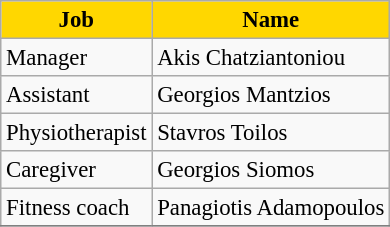<table class="wikitable" bgcolor="#f7f8ff" cellpadding="3" cellspacing="0" border="1" style="font-size: 95%; border: gray solid 1px; border-collapse: collapse;">
<tr style="color: #000000;background:gold">
<td align=center><strong>Job</strong></td>
<td align=center><strong>Name</strong></td>
</tr>
<tr>
<td>Manager</td>
<td> Akis Chatziantoniou</td>
</tr>
<tr>
<td>Assistant</td>
<td> Georgios Mantzios</td>
</tr>
<tr>
<td>Physiotherapist</td>
<td> Stavros Toilos</td>
</tr>
<tr>
<td>Caregiver</td>
<td> Georgios Siomos</td>
</tr>
<tr>
<td>Fitness coach</td>
<td> Panagiotis Adamopoulos</td>
</tr>
<tr>
</tr>
</table>
